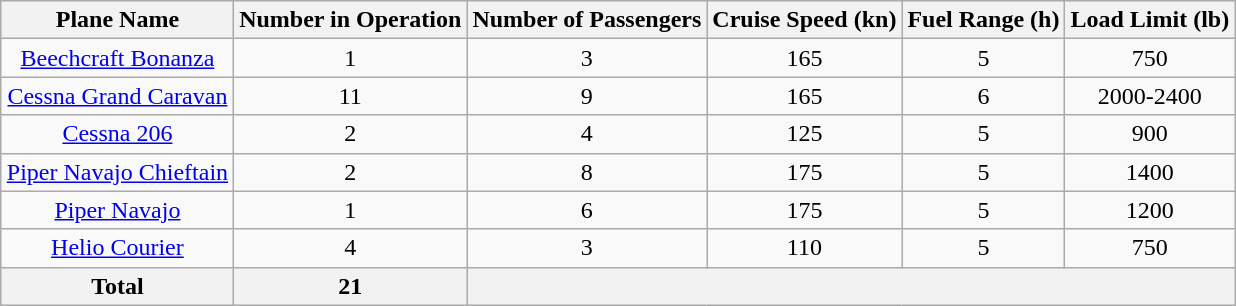<table class="wikitable" style="margin:auto;text-align:center">
<tr>
<th>Plane Name</th>
<th>Number in Operation</th>
<th>Number of Passengers</th>
<th>Cruise Speed (kn)</th>
<th>Fuel Range (h)</th>
<th>Load Limit (lb)</th>
</tr>
<tr>
<td><a href='#'>Beechcraft Bonanza</a></td>
<td>1</td>
<td>3</td>
<td>165</td>
<td>5</td>
<td>750</td>
</tr>
<tr>
<td><a href='#'>Cessna Grand Caravan</a></td>
<td>11</td>
<td>9</td>
<td>165</td>
<td>6</td>
<td>2000-2400</td>
</tr>
<tr>
<td><a href='#'>Cessna 206</a></td>
<td>2</td>
<td>4</td>
<td>125</td>
<td>5</td>
<td>900</td>
</tr>
<tr>
<td><a href='#'>Piper Navajo Chieftain</a></td>
<td>2</td>
<td>8</td>
<td>175</td>
<td>5</td>
<td>1400</td>
</tr>
<tr>
<td><a href='#'>Piper Navajo</a></td>
<td>1</td>
<td>6</td>
<td>175</td>
<td>5</td>
<td>1200</td>
</tr>
<tr>
<td><a href='#'>Helio Courier</a></td>
<td>4</td>
<td>3</td>
<td>110</td>
<td>5</td>
<td>750</td>
</tr>
<tr>
<th>Total</th>
<th>21</th>
<th colspan="4"></th>
</tr>
</table>
